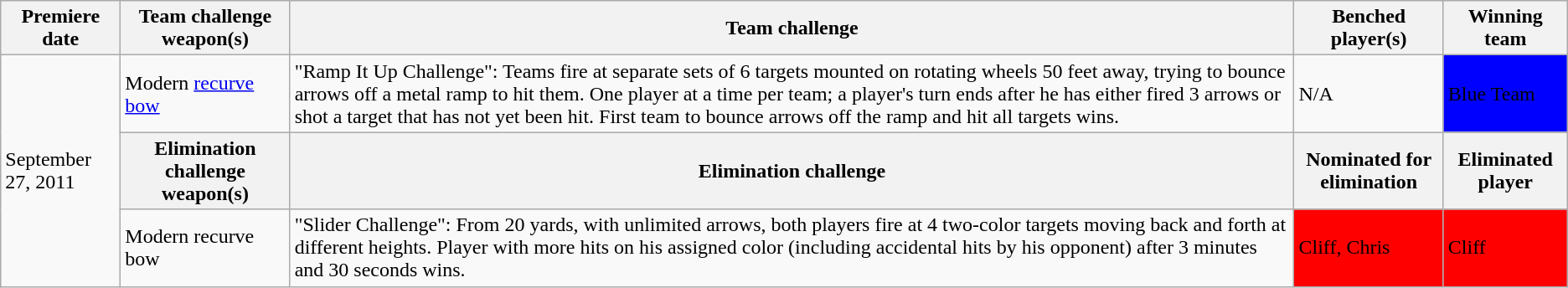<table class="wikitable">
<tr>
<th>Premiere date</th>
<th>Team challenge weapon(s)</th>
<th>Team challenge</th>
<th>Benched player(s)</th>
<th>Winning team</th>
</tr>
<tr>
<td rowspan="3">September 27, 2011</td>
<td>Modern <a href='#'>recurve bow</a></td>
<td>"Ramp It Up Challenge": Teams fire at separate sets of 6 targets mounted on rotating wheels 50 feet away, trying to bounce arrows off a metal ramp to hit them. One player at a time per team; a player's turn ends after he has either fired 3 arrows or shot a target that has not yet been hit. First team to bounce arrows off the ramp and hit all targets wins.</td>
<td>N/A</td>
<td style="background:blue;"><span>Blue Team</span></td>
</tr>
<tr>
<th>Elimination challenge weapon(s)</th>
<th>Elimination challenge</th>
<th>Nominated for elimination</th>
<th>Eliminated player</th>
</tr>
<tr>
<td>Modern recurve bow</td>
<td>"Slider Challenge": From 20 yards, with unlimited arrows, both players fire at 4 two-color targets moving back and forth at different heights. Player with more hits on his assigned color (including accidental hits by his opponent) after 3 minutes and 30 seconds wins.</td>
<td style="background:red;"><span>Cliff, Chris</span></td>
<td style="background:red;"><span>Cliff</span></td>
</tr>
</table>
